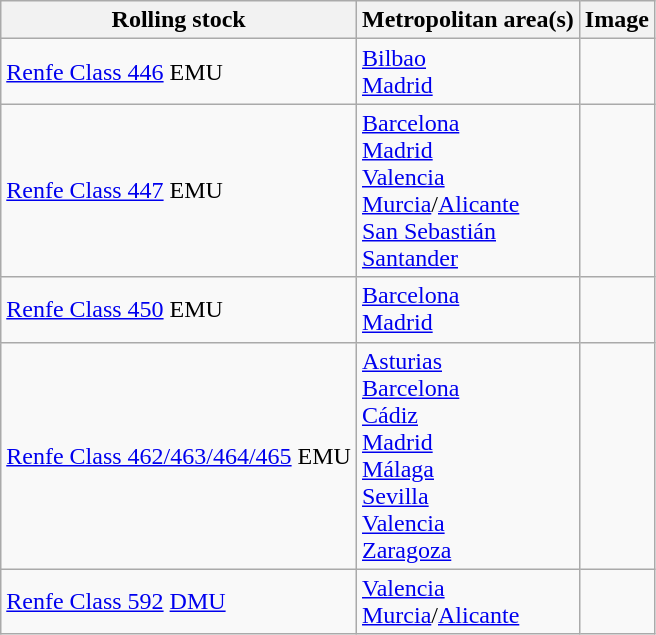<table class="wikitable left">
<tr>
<th>Rolling stock</th>
<th>Metropolitan area(s)</th>
<th>Image</th>
</tr>
<tr>
<td><a href='#'>Renfe Class 446</a> EMU</td>
<td><a href='#'>Bilbao</a><br><a href='#'>Madrid</a><br></td>
<td></td>
</tr>
<tr>
<td><a href='#'>Renfe Class 447</a> EMU</td>
<td><a href='#'>Barcelona</a> <br><a href='#'>Madrid</a><br><a href='#'>Valencia</a><br><a href='#'>Murcia</a>/<a href='#'>Alicante</a><br><a href='#'>San Sebastián</a><br><a href='#'>Santander</a></td>
<td></td>
</tr>
<tr>
<td><a href='#'>Renfe Class 450</a> EMU</td>
<td><a href='#'>Barcelona</a><br><a href='#'>Madrid</a></td>
<td></td>
</tr>
<tr>
<td><a href='#'>Renfe Class 462/463/464/465</a> EMU</td>
<td><a href='#'>Asturias</a><br><a href='#'>Barcelona</a><br><a href='#'>Cádiz</a><br><a href='#'>Madrid</a><br><a href='#'>Málaga</a><br><a href='#'>Sevilla</a><br><a href='#'>Valencia</a><br><a href='#'>Zaragoza</a></td>
<td></td>
</tr>
<tr>
<td><a href='#'>Renfe Class 592</a> <a href='#'>DMU</a></td>
<td><a href='#'>Valencia</a><br><a href='#'>Murcia</a>/<a href='#'>Alicante</a><br></td>
<td></td>
</tr>
</table>
